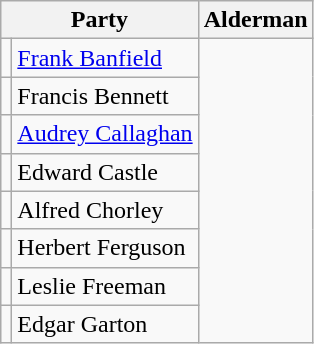<table class="wikitable">
<tr>
<th colspan="2">Party</th>
<th>Alderman</th>
</tr>
<tr>
<td></td>
<td><a href='#'>Frank Banfield</a></td>
</tr>
<tr>
<td></td>
<td>Francis Bennett</td>
</tr>
<tr>
<td></td>
<td><a href='#'>Audrey Callaghan</a></td>
</tr>
<tr>
<td></td>
<td>Edward Castle</td>
</tr>
<tr>
<td></td>
<td>Alfred Chorley</td>
</tr>
<tr>
<td></td>
<td>Herbert Ferguson</td>
</tr>
<tr>
<td></td>
<td>Leslie Freeman</td>
</tr>
<tr>
<td></td>
<td>Edgar Garton</td>
</tr>
</table>
